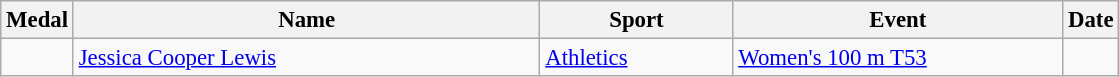<table class="wikitable sortable"  style="font-size:95%">
<tr>
<th>Medal</th>
<th style="width:20em">Name</th>
<th style="width:8em">Sport</th>
<th style="width:14em">Event</th>
<th>Date</th>
</tr>
<tr>
<td></td>
<td><a href='#'>Jessica Cooper Lewis</a></td>
<td><a href='#'>Athletics</a></td>
<td><a href='#'>Women's 100 m T53</a></td>
<td></td>
</tr>
</table>
